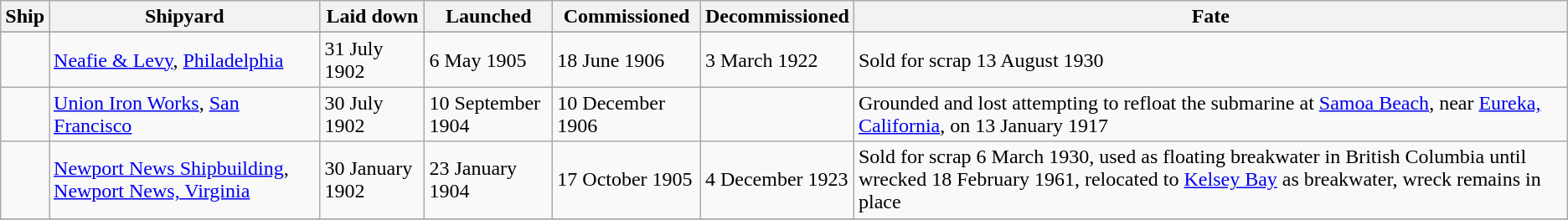<table class="wikitable">
<tr>
<th>Ship</th>
<th>Shipyard</th>
<th>Laid down</th>
<th>Launched</th>
<th>Commissioned</th>
<th>Decommissioned</th>
<th>Fate</th>
</tr>
<tr>
</tr>
<tr>
<td></td>
<td><a href='#'>Neafie & Levy</a>, <a href='#'>Philadelphia</a></td>
<td>31 July 1902</td>
<td>6 May 1905</td>
<td>18 June 1906</td>
<td>3 March 1922</td>
<td>Sold for scrap 13 August 1930</td>
</tr>
<tr>
<td></td>
<td><a href='#'>Union Iron Works</a>, <a href='#'>San Francisco</a></td>
<td>30 July 1902</td>
<td>10 September 1904</td>
<td>10 December 1906</td>
<td></td>
<td>Grounded and lost attempting to refloat the submarine  at <a href='#'>Samoa Beach</a>, near <a href='#'>Eureka, California</a>, on 13 January 1917</td>
</tr>
<tr>
<td></td>
<td><a href='#'>Newport News Shipbuilding</a>, <a href='#'>Newport News, Virginia</a></td>
<td>30 January 1902</td>
<td>23 January 1904</td>
<td>17 October 1905</td>
<td>4 December 1923</td>
<td>Sold for scrap 6 March 1930, used as floating breakwater in British Columbia until wrecked 18 February 1961, relocated to <a href='#'>Kelsey Bay</a> as breakwater, wreck remains in place</td>
</tr>
<tr>
</tr>
</table>
